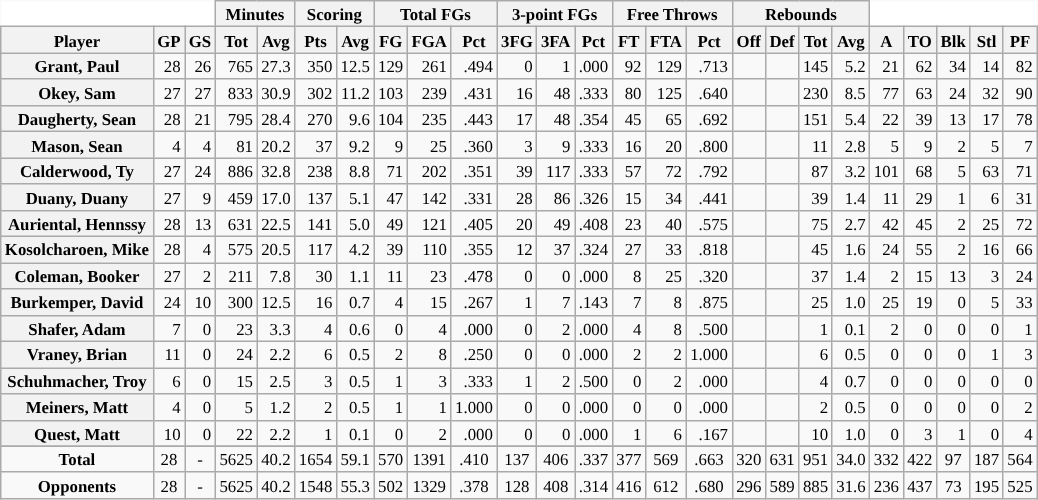<table class="wikitable sortable" border="1" style="font-size:70%;">
<tr>
<th colspan="3" style="border-top-style:hidden; border-left-style:hidden; background: white;"></th>
<th colspan="2">Minutes</th>
<th colspan="2">Scoring</th>
<th colspan="3">Total FGs</th>
<th colspan="3">3-point FGs</th>
<th colspan="3">Free Throws</th>
<th colspan="4">Rebounds</th>
<th colspan="5" style="border-top-style:hidden; border-right-style:hidden; background: white;"></th>
</tr>
<tr>
<th scope="col">Player</th>
<th scope="col">GP</th>
<th scope="col">GS</th>
<th scope="col">Tot</th>
<th scope="col">Avg</th>
<th scope="col">Pts</th>
<th scope="col">Avg</th>
<th scope="col">FG</th>
<th scope="col">FGA</th>
<th scope="col">Pct</th>
<th scope="col">3FG</th>
<th scope="col">3FA</th>
<th scope="col">Pct</th>
<th scope="col">FT</th>
<th scope="col">FTA</th>
<th scope="col">Pct</th>
<th scope="col">Off</th>
<th scope="col">Def</th>
<th scope="col">Tot</th>
<th scope="col">Avg</th>
<th scope="col">A</th>
<th scope="col">TO</th>
<th scope="col">Blk</th>
<th scope="col">Stl</th>
<th scope="col">PF</th>
</tr>
<tr>
<th style="white-space:nowrap">Grant, Paul</th>
<td align="right">28</td>
<td align="right">26</td>
<td align="right">765</td>
<td align="right">27.3</td>
<td align="right">350</td>
<td align="right">12.5</td>
<td align="right">129</td>
<td align="right">261</td>
<td align="right">.494</td>
<td align="right">0</td>
<td align="right">1</td>
<td align="right">.000</td>
<td align="right">92</td>
<td align="right">129</td>
<td align="right">.713</td>
<td align="right"></td>
<td align="right"></td>
<td align="right">145</td>
<td align="right">5.2</td>
<td align="right">21</td>
<td align="right">62</td>
<td align="right">34</td>
<td align="right">14</td>
<td align="right">82</td>
</tr>
<tr>
<th style="white-space:nowrap">Okey, Sam</th>
<td align="right">27</td>
<td align="right">27</td>
<td align="right">833</td>
<td align="right">30.9</td>
<td align="right">302</td>
<td align="right">11.2</td>
<td align="right">103</td>
<td align="right">239</td>
<td align="right">.431</td>
<td align="right">16</td>
<td align="right">48</td>
<td align="right">.333</td>
<td align="right">80</td>
<td align="right">125</td>
<td align="right">.640</td>
<td align="right"></td>
<td align="right"></td>
<td align="right">230</td>
<td align="right">8.5</td>
<td align="right">77</td>
<td align="right">63</td>
<td align="right">24</td>
<td align="right">32</td>
<td align="right">90</td>
</tr>
<tr>
<th style="white-space:nowrap">Daugherty, Sean</th>
<td align="right">28</td>
<td align="right">21</td>
<td align="right">795</td>
<td align="right">28.4</td>
<td align="right">270</td>
<td align="right">9.6</td>
<td align="right">104</td>
<td align="right">235</td>
<td align="right">.443</td>
<td align="right">17</td>
<td align="right">48</td>
<td align="right">.354</td>
<td align="right">45</td>
<td align="right">65</td>
<td align="right">.692</td>
<td align="right"></td>
<td align="right"></td>
<td align="right">151</td>
<td align="right">5.4</td>
<td align="right">22</td>
<td align="right">39</td>
<td align="right">13</td>
<td align="right">17</td>
<td align="right">78</td>
</tr>
<tr>
<th style="white-space:nowrap">Mason, Sean</th>
<td align="right">4</td>
<td align="right">4</td>
<td align="right">81</td>
<td align="right">20.2</td>
<td align="right">37</td>
<td align="right">9.2</td>
<td align="right">9</td>
<td align="right">25</td>
<td align="right">.360</td>
<td align="right">3</td>
<td align="right">9</td>
<td align="right">.333</td>
<td align="right">16</td>
<td align="right">20</td>
<td align="right">.800</td>
<td align="right"></td>
<td align="right"></td>
<td align="right">11</td>
<td align="right">2.8</td>
<td align="right">5</td>
<td align="right">9</td>
<td align="right">2</td>
<td align="right">5</td>
<td align="right">7</td>
</tr>
<tr>
<th style="white-space:nowrap">Calderwood, Ty</th>
<td align="right">27</td>
<td align="right">24</td>
<td align="right">886</td>
<td align="right">32.8</td>
<td align="right">238</td>
<td align="right">8.8</td>
<td align="right">71</td>
<td align="right">202</td>
<td align="right">.351</td>
<td align="right">39</td>
<td align="right">117</td>
<td align="right">.333</td>
<td align="right">57</td>
<td align="right">72</td>
<td align="right">.792</td>
<td align="right"></td>
<td align="right"></td>
<td align="right">87</td>
<td align="right">3.2</td>
<td align="right">101</td>
<td align="right">68</td>
<td align="right">5</td>
<td align="right">63</td>
<td align="right">71</td>
</tr>
<tr>
<th style="white-space:nowrap">Duany, Duany</th>
<td align="right">27</td>
<td align="right">9</td>
<td align="right">459</td>
<td align="right">17.0</td>
<td align="right">137</td>
<td align="right">5.1</td>
<td align="right">47</td>
<td align="right">142</td>
<td align="right">.331</td>
<td align="right">28</td>
<td align="right">86</td>
<td align="right">.326</td>
<td align="right">15</td>
<td align="right">34</td>
<td align="right">.441</td>
<td align="right"></td>
<td align="right"></td>
<td align="right">39</td>
<td align="right">1.4</td>
<td align="right">11</td>
<td align="right">29</td>
<td align="right">1</td>
<td align="right">6</td>
<td align="right">31</td>
</tr>
<tr>
<th style="white-space:nowrap">Auriental, Hennssy</th>
<td align="right">28</td>
<td align="right">13</td>
<td align="right">631</td>
<td align="right">22.5</td>
<td align="right">141</td>
<td align="right">5.0</td>
<td align="right">49</td>
<td align="right">121</td>
<td align="right">.405</td>
<td align="right">20</td>
<td align="right">49</td>
<td align="right">.408</td>
<td align="right">23</td>
<td align="right">40</td>
<td align="right">.575</td>
<td align="right"></td>
<td align="right"></td>
<td align="right">75</td>
<td align="right">2.7</td>
<td align="right">42</td>
<td align="right">45</td>
<td align="right">2</td>
<td align="right">25</td>
<td align="right">72</td>
</tr>
<tr>
<th style="white-space:nowrap">Kosolcharoen, Mike</th>
<td align="right">28</td>
<td align="right">4</td>
<td align="right">575</td>
<td align="right">20.5</td>
<td align="right">117</td>
<td align="right">4.2</td>
<td align="right">39</td>
<td align="right">110</td>
<td align="right">.355</td>
<td align="right">12</td>
<td align="right">37</td>
<td align="right">.324</td>
<td align="right">27</td>
<td align="right">33</td>
<td align="right">.818</td>
<td align="right"></td>
<td align="right"></td>
<td align="right">45</td>
<td align="right">1.6</td>
<td align="right">24</td>
<td align="right">55</td>
<td align="right">2</td>
<td align="right">16</td>
<td align="right">66</td>
</tr>
<tr>
<th style="white-space:nowrap">Coleman, Booker</th>
<td align="right">27</td>
<td align="right">2</td>
<td align="right">211</td>
<td align="right">7.8</td>
<td align="right">30</td>
<td align="right">1.1</td>
<td align="right">11</td>
<td align="right">23</td>
<td align="right">.478</td>
<td align="right">0</td>
<td align="right">0</td>
<td align="right">.000</td>
<td align="right">8</td>
<td align="right">25</td>
<td align="right">.320</td>
<td align="right"></td>
<td align="right"></td>
<td align="right">37</td>
<td align="right">1.4</td>
<td align="right">2</td>
<td align="right">15</td>
<td align="right">13</td>
<td align="right">3</td>
<td align="right">24</td>
</tr>
<tr>
<th style="white-space:nowrap">Burkemper, David</th>
<td align="right">24</td>
<td align="right">10</td>
<td align="right">300</td>
<td align="right">12.5</td>
<td align="right">16</td>
<td align="right">0.7</td>
<td align="right">4</td>
<td align="right">15</td>
<td align="right">.267</td>
<td align="right">1</td>
<td align="right">7</td>
<td align="right">.143</td>
<td align="right">7</td>
<td align="right">8</td>
<td align="right">.875</td>
<td align="right"></td>
<td align="right"></td>
<td align="right">25</td>
<td align="right">1.0</td>
<td align="right">25</td>
<td align="right">19</td>
<td align="right">0</td>
<td align="right">5</td>
<td align="right">33</td>
</tr>
<tr>
<th style="white-space:nowrap">Shafer, Adam</th>
<td align="right">7</td>
<td align="right">0</td>
<td align="right">23</td>
<td align="right">3.3</td>
<td align="right">4</td>
<td align="right">0.6</td>
<td align="right">0</td>
<td align="right">4</td>
<td align="right">.000</td>
<td align="right">0</td>
<td align="right">2</td>
<td align="right">.000</td>
<td align="right">4</td>
<td align="right">8</td>
<td align="right">.500</td>
<td align="right"></td>
<td align="right"></td>
<td align="right">1</td>
<td align="right">0.1</td>
<td align="right">2</td>
<td align="right">0</td>
<td align="right">0</td>
<td align="right">0</td>
<td align="right">1</td>
</tr>
<tr>
<th style="white-space:nowrap">Vraney, Brian</th>
<td align="right">11</td>
<td align="right">0</td>
<td align="right">24</td>
<td align="right">2.2</td>
<td align="right">6</td>
<td align="right">0.5</td>
<td align="right">2</td>
<td align="right">8</td>
<td align="right">.250</td>
<td align="right">0</td>
<td align="right">0</td>
<td align="right">.000</td>
<td align="right">2</td>
<td align="right">2</td>
<td align="right">1.000</td>
<td align="right"></td>
<td align="right"></td>
<td align="right">6</td>
<td align="right">0.5</td>
<td align="right">0</td>
<td align="right">0</td>
<td align="right">0</td>
<td align="right">1</td>
<td align="right">3</td>
</tr>
<tr>
<th style="white-space:nowrap">Schuhmacher, Troy</th>
<td align="right">6</td>
<td align="right">0</td>
<td align="right">15</td>
<td align="right">2.5</td>
<td align="right">3</td>
<td align="right">0.5</td>
<td align="right">1</td>
<td align="right">3</td>
<td align="right">.333</td>
<td align="right">1</td>
<td align="right">2</td>
<td align="right">.500</td>
<td align="right">0</td>
<td align="right">2</td>
<td align="right">.000</td>
<td align="right"></td>
<td align="right"></td>
<td align="right">4</td>
<td align="right">0.7</td>
<td align="right">0</td>
<td align="right">0</td>
<td align="right">0</td>
<td align="right">0</td>
<td align="right">0</td>
</tr>
<tr>
<th>Meiners, Matt</th>
<td align="right">4</td>
<td align="right">0</td>
<td align="right">5</td>
<td align="right">1.2</td>
<td align="right">2</td>
<td align="right">0.5</td>
<td align="right">1</td>
<td align="right">1</td>
<td align="right">1.000</td>
<td align="right">0</td>
<td align="right">0</td>
<td align="right">.000</td>
<td align="right">0</td>
<td align="right">0</td>
<td align="right">.000</td>
<td align="right"></td>
<td align="right"></td>
<td align="right">2</td>
<td align="right">0.5</td>
<td align="right">0</td>
<td align="right">0</td>
<td align="right">0</td>
<td align="right">0</td>
<td align="right">2</td>
</tr>
<tr>
<th>Quest, Matt</th>
<td align="right">10</td>
<td align="right">0</td>
<td align="right">22</td>
<td align="right">2.2</td>
<td align="right">1</td>
<td align="right">0.1</td>
<td align="right">0</td>
<td align="right">2</td>
<td align="right">.000</td>
<td align="right">0</td>
<td align="right">0</td>
<td align="right">.000</td>
<td align="right">1</td>
<td align="right">6</td>
<td align="right">.167</td>
<td align="right"></td>
<td align="right"></td>
<td align="right">10</td>
<td align="right">1.0</td>
<td align="right">0</td>
<td align="right">3</td>
<td align="right">1</td>
<td align="right">0</td>
<td align="right">4</td>
</tr>
<tr>
</tr>
<tr class="sortbottom">
<td align="center"><strong>Total</strong></td>
<td align="center">28</td>
<td align="center">-</td>
<td align="center">5625</td>
<td align="center">40.2</td>
<td align="center">1654</td>
<td align="center">59.1</td>
<td align="center">570</td>
<td align="center">1391</td>
<td align="center">.410</td>
<td align="center">137</td>
<td align="center">406</td>
<td align="center">.337</td>
<td align="center">377</td>
<td align="center">569</td>
<td align="center">.663</td>
<td align="center">320</td>
<td align="center">631</td>
<td align="center">951</td>
<td align="center">34.0</td>
<td align="center">332</td>
<td align="center">422</td>
<td align="center">97</td>
<td align="center">187</td>
<td align="center">564</td>
</tr>
<tr class="sortbottom">
<td align="center"><strong>Opponents</strong></td>
<td align="center">28</td>
<td align="center">-</td>
<td align="center">5625</td>
<td align="center">40.2</td>
<td align="center">1548</td>
<td align="center">55.3</td>
<td align="center">502</td>
<td align="center">1329</td>
<td align="center">.378</td>
<td align="center">128</td>
<td align="center">408</td>
<td align="center">.314</td>
<td align="center">416</td>
<td align="center">612</td>
<td align="center">.680</td>
<td align="center">296</td>
<td align="center">589</td>
<td align="center">885</td>
<td align="center">31.6</td>
<td align="center">236</td>
<td align="center">437</td>
<td align="center">73</td>
<td align="center">195</td>
<td align="center">525</td>
</tr>
</table>
